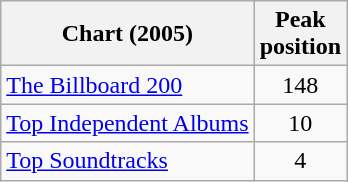<table class="wikitable sortable">
<tr>
<th>Chart (2005)</th>
<th>Peak<br>position</th>
</tr>
<tr>
<td><a href='#'>The Billboard 200</a></td>
<td style="text-align:center;">148</td>
</tr>
<tr>
<td><a href='#'>Top Independent Albums</a></td>
<td style="text-align:center;">10</td>
</tr>
<tr>
<td><a href='#'>Top Soundtracks</a></td>
<td style="text-align:center;">4</td>
</tr>
</table>
